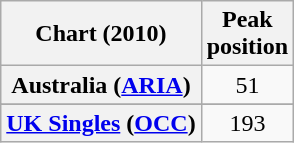<table class="wikitable sortable plainrowheaders">
<tr>
<th>Chart (2010)</th>
<th>Peak<br>position</th>
</tr>
<tr>
<th scope="row">Australia (<a href='#'>ARIA</a>)</th>
<td align="center">51</td>
</tr>
<tr>
</tr>
<tr>
</tr>
<tr>
</tr>
<tr>
</tr>
<tr>
</tr>
<tr>
</tr>
<tr>
</tr>
<tr>
<th scope="row"><a href='#'>UK Singles</a> (<a href='#'>OCC</a>)</th>
<td align="center">193</td>
</tr>
</table>
